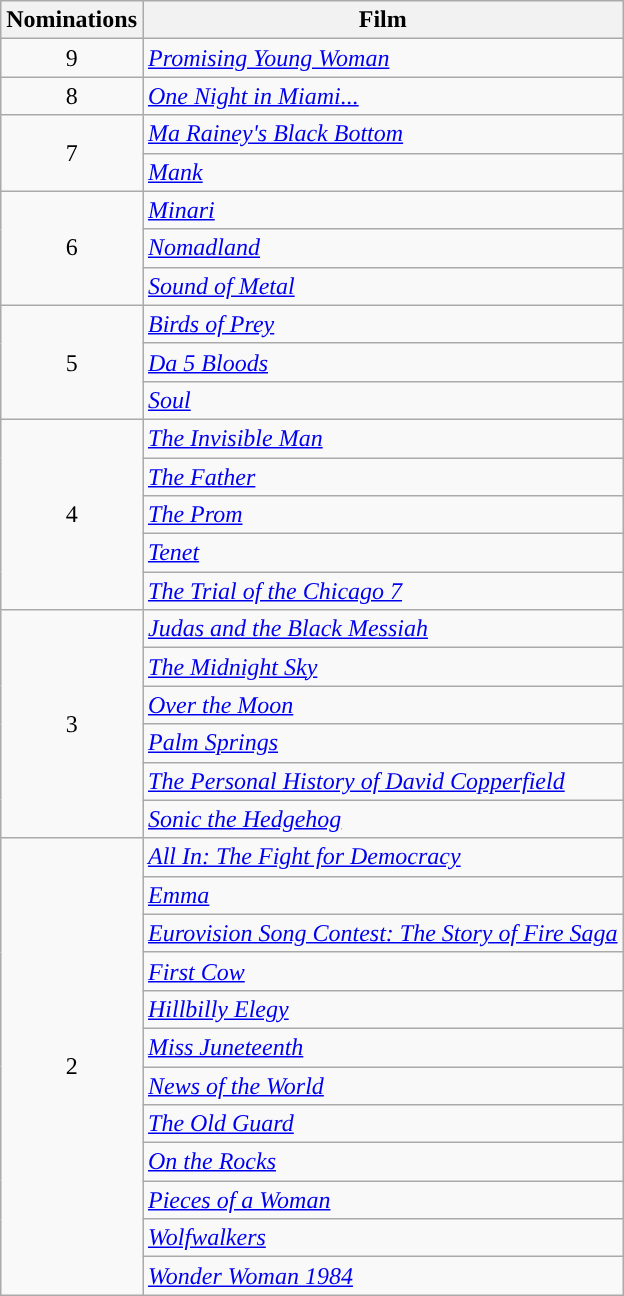<table class="wikitable">
<tr>
<th scope="col" style="width:55px;">Nominations</th>
<th scope="col" style="text-align:center;">Film</th>
</tr>
<tr>
<td rowspan="1" style="text-align:center">9</td>
<td><em><a href='#'>Promising Young Woman</a></em></td>
</tr>
<tr>
<td rowspan="1" style="text-align:center">8</td>
<td><em><a href='#'>One Night in Miami...</a></em></td>
</tr>
<tr>
<td rowspan="2" style="text-align:center">7</td>
<td><em><a href='#'>Ma Rainey's Black Bottom</a></em></td>
</tr>
<tr>
<td><em><a href='#'>Mank</a></em></td>
</tr>
<tr>
<td rowspan="3" style="text-align:center">6</td>
<td><em><a href='#'>Minari</a></em></td>
</tr>
<tr>
<td><em><a href='#'>Nomadland</a></em></td>
</tr>
<tr>
<td><em><a href='#'>Sound of Metal</a></em></td>
</tr>
<tr>
<td rowspan="3" style="text-align:center">5</td>
<td><em><a href='#'>Birds of Prey</a></em></td>
</tr>
<tr>
<td><em><a href='#'>Da 5 Bloods</a></em></td>
</tr>
<tr>
<td><em><a href='#'>Soul</a></em></td>
</tr>
<tr>
<td rowspan="5" style="text-align:center">4</td>
<td><em><a href='#'>The Invisible Man</a></em></td>
</tr>
<tr>
<td><em><a href='#'>The Father</a></em></td>
</tr>
<tr>
<td><em><a href='#'>The Prom</a></em></td>
</tr>
<tr>
<td><em><a href='#'>Tenet</a></em></td>
</tr>
<tr>
<td><em><a href='#'>The Trial of the Chicago 7</a></em></td>
</tr>
<tr>
<td rowspan="6" style="text-align:center">3</td>
<td><em><a href='#'>Judas and the Black Messiah</a></em></td>
</tr>
<tr>
<td><em><a href='#'>The Midnight Sky</a></em></td>
</tr>
<tr>
<td><em><a href='#'>Over the Moon</a></em></td>
</tr>
<tr>
<td><em><a href='#'>Palm Springs</a></em></td>
</tr>
<tr>
<td><em><a href='#'>The Personal History of David Copperfield</a></em></td>
</tr>
<tr>
<td><em><a href='#'>Sonic the Hedgehog</a></em></td>
</tr>
<tr>
<td rowspan="12" style="text-align:center">2</td>
<td><em><a href='#'>All In: The Fight for Democracy</a></em></td>
</tr>
<tr>
<td><em><a href='#'>Emma</a></em></td>
</tr>
<tr>
<td><em><a href='#'>Eurovision Song Contest: The Story of Fire Saga</a></em></td>
</tr>
<tr>
<td><em><a href='#'>First Cow</a></em></td>
</tr>
<tr>
<td><em><a href='#'>Hillbilly Elegy</a></em></td>
</tr>
<tr>
<td><em><a href='#'>Miss Juneteenth</a></em></td>
</tr>
<tr>
<td><em><a href='#'>News of the World</a></em></td>
</tr>
<tr>
<td><em><a href='#'>The Old Guard</a></em></td>
</tr>
<tr>
<td><em><a href='#'>On the Rocks</a></em></td>
</tr>
<tr>
<td><em><a href='#'>Pieces of a Woman</a></em></td>
</tr>
<tr>
<td><em><a href='#'>Wolfwalkers</a></em></td>
</tr>
<tr>
<td><em><a href='#'>Wonder Woman 1984</a></em></td>
</tr>
</table>
